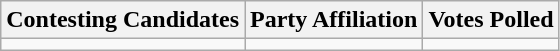<table class="wikitable sortable">
<tr>
<th>Contesting Candidates</th>
<th>Party Affiliation</th>
<th>Votes Polled</th>
</tr>
<tr>
<td></td>
<td></td>
<td></td>
</tr>
</table>
